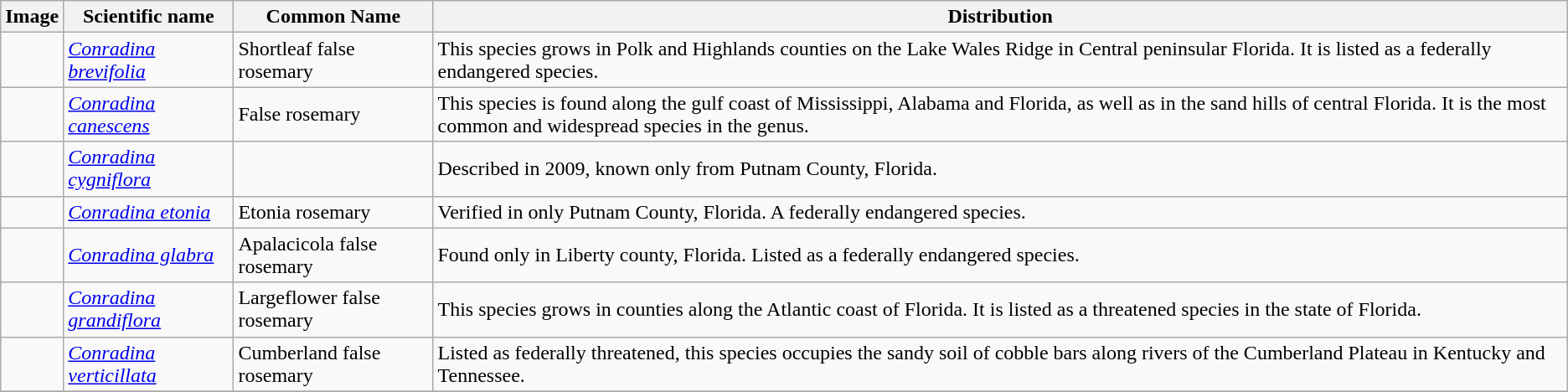<table class="wikitable">
<tr>
<th>Image</th>
<th>Scientific name</th>
<th>Common Name</th>
<th>Distribution</th>
</tr>
<tr>
<td></td>
<td><em><a href='#'>Conradina brevifolia</a></em></td>
<td>Shortleaf false rosemary</td>
<td>This species grows in Polk and Highlands counties on the Lake Wales Ridge in Central peninsular Florida. It is listed as a federally endangered species.</td>
</tr>
<tr>
<td></td>
<td><em><a href='#'>Conradina canescens</a></em></td>
<td>False rosemary</td>
<td>This species is found along the gulf coast of Mississippi, Alabama and Florida, as well as in the sand hills of central Florida. It is the most common and widespread species in the genus.</td>
</tr>
<tr>
<td></td>
<td><em><a href='#'>Conradina cygniflora</a></em></td>
<td></td>
<td>Described in 2009, known only from Putnam County, Florida.</td>
</tr>
<tr>
<td></td>
<td><em><a href='#'>Conradina etonia</a></em></td>
<td>Etonia rosemary</td>
<td>Verified in only Putnam County, Florida.  A federally endangered species.</td>
</tr>
<tr>
<td></td>
<td><em><a href='#'>Conradina glabra</a></em></td>
<td>Apalacicola false rosemary</td>
<td>Found only in Liberty county, Florida. Listed as a federally endangered species.</td>
</tr>
<tr>
<td></td>
<td><em><a href='#'>Conradina grandiflora</a></em></td>
<td>Largeflower false rosemary</td>
<td>This species grows in counties along the Atlantic coast of Florida. It is listed as a threatened species in the state of Florida.</td>
</tr>
<tr>
<td></td>
<td><em><a href='#'>Conradina verticillata</a></em></td>
<td>Cumberland false rosemary</td>
<td>Listed as federally threatened, this species occupies the sandy soil of cobble bars along rivers of the Cumberland Plateau in Kentucky and Tennessee.</td>
</tr>
<tr>
</tr>
</table>
